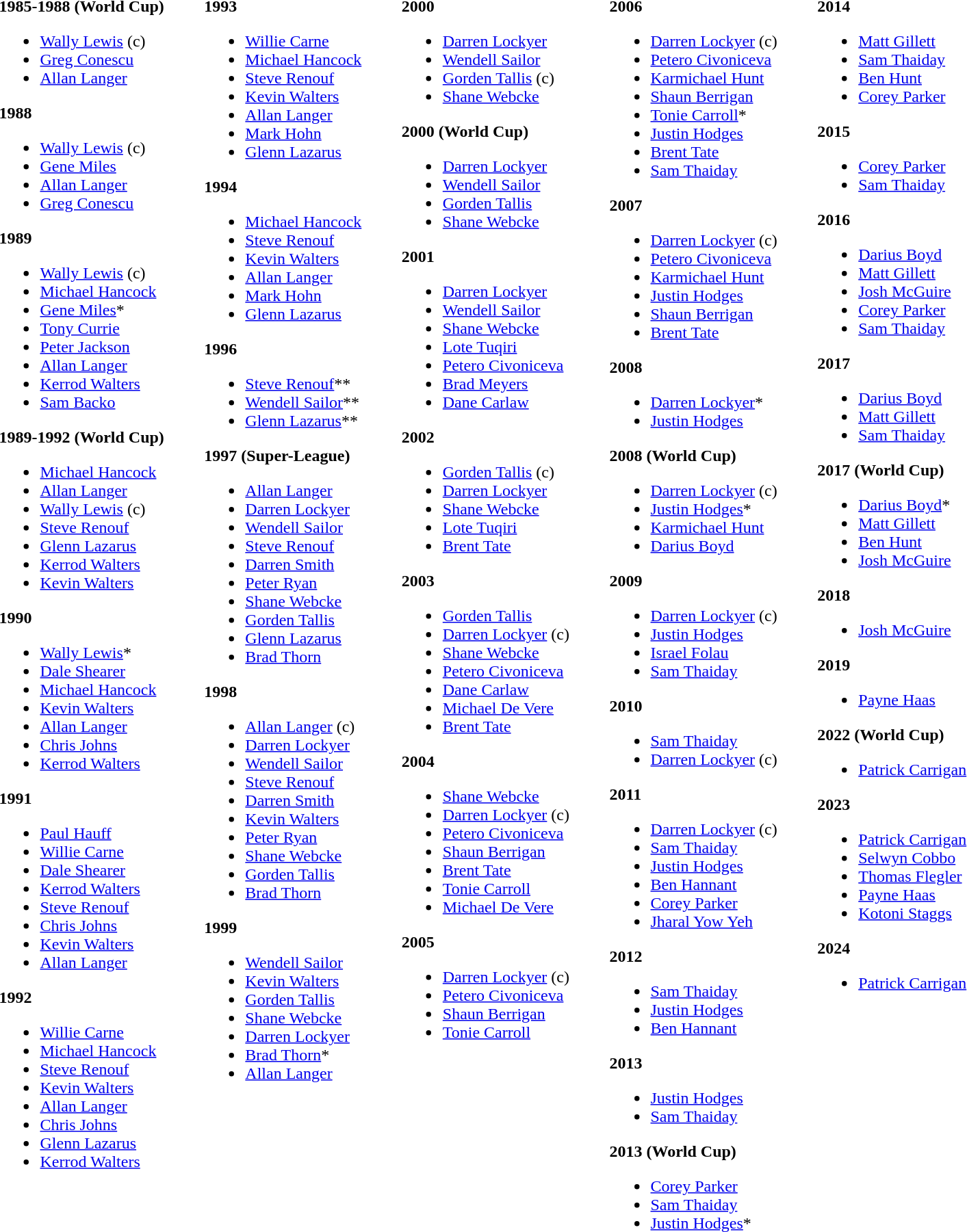<table class="toccolours" style="border-collapse: collapse;">
<tr>
<td colspan=7 align="right"></td>
</tr>
<tr>
<td valign="top"><br><strong>1985-1988 (World Cup)</strong><ul><li><a href='#'>Wally Lewis</a> (c)</li><li><a href='#'>Greg Conescu</a></li><li><a href='#'>Allan Langer</a></li></ul><strong>1988</strong><ul><li><a href='#'>Wally Lewis</a> (c)</li><li><a href='#'>Gene Miles</a></li><li><a href='#'>Allan Langer</a></li><li><a href='#'>Greg Conescu</a></li></ul><strong>1989</strong><ul><li><a href='#'>Wally Lewis</a> (c)</li><li><a href='#'>Michael Hancock</a></li><li><a href='#'>Gene Miles</a>*</li><li><a href='#'>Tony Currie</a></li><li><a href='#'>Peter Jackson</a></li><li><a href='#'>Allan Langer</a></li><li><a href='#'>Kerrod Walters</a></li><li><a href='#'>Sam Backo</a></li></ul><strong>1989-1992 (World Cup)</strong><ul><li><a href='#'>Michael Hancock</a></li><li><a href='#'>Allan Langer</a></li><li><a href='#'>Wally Lewis</a> (c)</li><li><a href='#'>Steve Renouf</a></li><li><a href='#'>Glenn Lazarus</a></li><li><a href='#'>Kerrod Walters</a></li><li><a href='#'>Kevin Walters</a></li></ul><strong>1990</strong><ul><li><a href='#'>Wally Lewis</a>*</li><li><a href='#'>Dale Shearer</a></li><li><a href='#'>Michael Hancock</a></li><li><a href='#'>Kevin Walters</a></li><li><a href='#'>Allan Langer</a></li><li><a href='#'>Chris Johns</a></li><li><a href='#'>Kerrod Walters</a></li></ul><strong>1991</strong><ul><li><a href='#'>Paul Hauff</a></li><li><a href='#'>Willie Carne</a></li><li><a href='#'>Dale Shearer</a></li><li><a href='#'>Kerrod Walters</a></li><li><a href='#'>Steve Renouf</a></li><li><a href='#'>Chris Johns</a></li><li><a href='#'>Kevin Walters</a></li><li><a href='#'>Allan Langer</a></li></ul><strong>1992</strong><ul><li><a href='#'>Willie Carne</a></li><li><a href='#'>Michael Hancock</a></li><li><a href='#'>Steve Renouf</a></li><li><a href='#'>Kevin Walters</a></li><li><a href='#'>Allan Langer</a></li><li><a href='#'>Chris Johns</a></li><li><a href='#'>Glenn Lazarus</a></li><li><a href='#'>Kerrod Walters</a></li></ul></td>
<td width="35"> </td>
<td valign="top"><br><strong>1993</strong><ul><li><a href='#'>Willie Carne</a></li><li><a href='#'>Michael Hancock</a></li><li><a href='#'>Steve Renouf</a></li><li><a href='#'>Kevin Walters</a></li><li><a href='#'>Allan Langer</a></li><li><a href='#'>Mark Hohn</a></li><li><a href='#'>Glenn Lazarus</a></li></ul><strong>1994</strong><ul><li><a href='#'>Michael Hancock</a></li><li><a href='#'>Steve Renouf</a></li><li><a href='#'>Kevin Walters</a></li><li><a href='#'>Allan Langer</a></li><li><a href='#'>Mark Hohn</a></li><li><a href='#'>Glenn Lazarus</a></li></ul><strong>1996</strong><ul><li><a href='#'>Steve Renouf</a>**</li><li><a href='#'>Wendell Sailor</a>**</li><li><a href='#'>Glenn Lazarus</a>**</li></ul><strong>1997 (Super-League)</strong><ul><li><a href='#'>Allan Langer</a></li><li><a href='#'>Darren Lockyer</a></li><li><a href='#'>Wendell Sailor</a></li><li><a href='#'>Steve Renouf</a></li><li><a href='#'>Darren Smith</a></li><li><a href='#'>Peter Ryan</a></li><li><a href='#'>Shane Webcke</a></li><li><a href='#'>Gorden Tallis</a></li><li><a href='#'>Glenn Lazarus</a></li><li><a href='#'>Brad Thorn</a></li></ul><strong>1998</strong><ul><li><a href='#'>Allan Langer</a> (c)</li><li><a href='#'>Darren Lockyer</a></li><li><a href='#'>Wendell Sailor</a></li><li><a href='#'>Steve Renouf</a></li><li><a href='#'>Darren Smith</a></li><li><a href='#'>Kevin Walters</a></li><li><a href='#'>Peter Ryan</a></li><li><a href='#'>Shane Webcke</a></li><li><a href='#'>Gorden Tallis</a></li><li><a href='#'>Brad Thorn</a></li></ul><strong>1999</strong><ul><li><a href='#'>Wendell Sailor</a></li><li><a href='#'>Kevin Walters</a></li><li><a href='#'>Gorden Tallis</a></li><li><a href='#'>Shane Webcke</a></li><li><a href='#'>Darren Lockyer</a></li><li><a href='#'>Brad Thorn</a>*</li><li><a href='#'>Allan Langer</a></li></ul></td>
<td width="35"> </td>
<td valign="top"><br><strong>2000</strong><ul><li><a href='#'>Darren Lockyer</a></li><li><a href='#'>Wendell Sailor</a></li><li><a href='#'>Gorden Tallis</a> (c)</li><li><a href='#'>Shane Webcke</a></li></ul><strong>2000 (World Cup)</strong><ul><li><a href='#'>Darren Lockyer</a></li><li><a href='#'>Wendell Sailor</a></li><li><a href='#'>Gorden Tallis</a></li><li><a href='#'>Shane Webcke</a></li></ul><strong>2001</strong><ul><li><a href='#'>Darren Lockyer</a></li><li><a href='#'>Wendell Sailor</a></li><li><a href='#'>Shane Webcke</a></li><li><a href='#'>Lote Tuqiri</a></li><li><a href='#'>Petero Civoniceva</a></li><li><a href='#'>Brad Meyers</a></li><li><a href='#'>Dane Carlaw</a></li></ul><strong>2002</strong><ul><li><a href='#'>Gorden Tallis</a> (c)</li><li><a href='#'>Darren Lockyer</a></li><li><a href='#'>Shane Webcke</a></li><li><a href='#'>Lote Tuqiri</a></li><li><a href='#'>Brent Tate</a></li></ul><strong>2003</strong><ul><li><a href='#'>Gorden Tallis</a></li><li><a href='#'>Darren Lockyer</a> (c)</li><li><a href='#'>Shane Webcke</a></li><li><a href='#'>Petero Civoniceva</a></li><li><a href='#'>Dane Carlaw</a></li><li><a href='#'>Michael De Vere</a></li><li><a href='#'>Brent Tate</a></li></ul><strong>2004</strong><ul><li><a href='#'>Shane Webcke</a></li><li><a href='#'>Darren Lockyer</a> (c)</li><li><a href='#'>Petero Civoniceva</a></li><li><a href='#'>Shaun Berrigan</a></li><li><a href='#'>Brent Tate</a></li><li><a href='#'>Tonie Carroll</a></li><li><a href='#'>Michael De Vere</a></li></ul><strong>2005</strong><ul><li><a href='#'>Darren Lockyer</a> (c)</li><li><a href='#'>Petero Civoniceva</a></li><li><a href='#'>Shaun Berrigan</a></li><li><a href='#'>Tonie Carroll</a></li></ul></td>
<td width="35"> </td>
<td valign="top"><br><strong>2006</strong><ul><li><a href='#'>Darren Lockyer</a> (c)</li><li><a href='#'>Petero Civoniceva</a></li><li><a href='#'>Karmichael Hunt</a></li><li><a href='#'>Shaun Berrigan</a></li><li><a href='#'>Tonie Carroll</a>*</li><li><a href='#'>Justin Hodges</a></li><li><a href='#'>Brent Tate</a></li><li><a href='#'>Sam Thaiday</a></li></ul><strong>2007</strong><ul><li><a href='#'>Darren Lockyer</a> (c)</li><li><a href='#'>Petero Civoniceva</a></li><li><a href='#'>Karmichael Hunt</a></li><li><a href='#'>Justin Hodges</a></li><li><a href='#'>Shaun Berrigan</a></li><li><a href='#'>Brent Tate</a></li></ul><strong>2008</strong><ul><li><a href='#'>Darren Lockyer</a>*</li><li><a href='#'>Justin Hodges</a></li></ul><strong>2008 (World Cup)</strong><ul><li><a href='#'>Darren Lockyer</a> (c)</li><li><a href='#'>Justin Hodges</a>*</li><li><a href='#'>Karmichael Hunt</a></li><li><a href='#'>Darius Boyd</a></li></ul><strong>2009</strong><ul><li><a href='#'>Darren Lockyer</a> (c)</li><li><a href='#'>Justin Hodges</a></li><li><a href='#'>Israel Folau</a></li><li><a href='#'>Sam Thaiday</a></li></ul><strong>2010</strong><ul><li><a href='#'>Sam Thaiday</a></li><li><a href='#'>Darren Lockyer</a> (c)</li></ul><strong>2011</strong><ul><li><a href='#'>Darren Lockyer</a>  (c)</li><li><a href='#'>Sam Thaiday</a></li><li><a href='#'>Justin Hodges</a></li><li><a href='#'>Ben Hannant</a></li><li><a href='#'>Corey Parker</a></li><li><a href='#'>Jharal Yow Yeh</a></li></ul><strong>2012</strong><ul><li><a href='#'>Sam Thaiday</a></li><li><a href='#'>Justin Hodges</a></li><li><a href='#'>Ben Hannant</a></li></ul><strong>2013</strong><ul><li><a href='#'>Justin Hodges</a></li><li><a href='#'>Sam Thaiday</a></li></ul><strong>2013 (World Cup)</strong><ul><li><a href='#'>Corey Parker</a></li><li><a href='#'>Sam Thaiday</a></li><li><a href='#'>Justin Hodges</a>*</li></ul></td>
<td width="35"> </td>
<td valign="top"><br><strong>2014</strong><ul><li><a href='#'>Matt Gillett</a></li><li><a href='#'>Sam Thaiday</a></li><li><a href='#'>Ben Hunt</a></li><li><a href='#'>Corey Parker</a></li></ul><strong>2015</strong><ul><li><a href='#'>Corey Parker</a></li><li><a href='#'>Sam Thaiday</a></li></ul><strong>2016</strong><ul><li><a href='#'>Darius Boyd</a></li><li><a href='#'>Matt Gillett</a></li><li><a href='#'>Josh McGuire</a></li><li><a href='#'>Corey Parker</a></li><li><a href='#'>Sam Thaiday</a></li></ul><strong>2017</strong><ul><li><a href='#'>Darius Boyd</a></li><li><a href='#'>Matt Gillett</a></li><li><a href='#'>Sam Thaiday</a></li></ul><strong>2017 (World Cup)</strong><ul><li><a href='#'>Darius Boyd</a>*</li><li><a href='#'>Matt Gillett</a></li><li><a href='#'>Ben Hunt</a></li><li><a href='#'>Josh McGuire</a></li></ul><strong>2018</strong><ul><li><a href='#'>Josh McGuire</a></li></ul><strong>2019</strong><ul><li><a href='#'>Payne Haas</a></li></ul><strong>2022 (World Cup)</strong><ul><li><a href='#'>Patrick Carrigan</a></li></ul><strong>2023</strong><ul><li><a href='#'>Patrick Carrigan</a></li><li><a href='#'>Selwyn Cobbo</a></li><li><a href='#'>Thomas Flegler</a></li><li><a href='#'>Payne Haas</a></li><li><a href='#'>Kotoni Staggs</a></li></ul><strong>2024</strong><ul><li><a href='#'>Patrick Carrigan</a></li></ul></td>
</tr>
</table>
